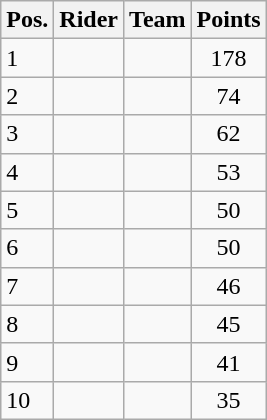<table class="wikitable sortable">
<tr>
<th>Pos.</th>
<th>Rider</th>
<th>Team</th>
<th>Points</th>
</tr>
<tr>
<td>1</td>
<td></td>
<td></td>
<td align=center>178</td>
</tr>
<tr>
<td>2</td>
<td></td>
<td></td>
<td align=center>74</td>
</tr>
<tr>
<td>3</td>
<td></td>
<td></td>
<td align=center>62</td>
</tr>
<tr>
<td>4</td>
<td></td>
<td></td>
<td align=center>53</td>
</tr>
<tr>
<td>5</td>
<td></td>
<td></td>
<td align=center>50</td>
</tr>
<tr>
<td>6</td>
<td></td>
<td></td>
<td align=center>50</td>
</tr>
<tr>
<td>7</td>
<td></td>
<td></td>
<td align=center>46</td>
</tr>
<tr>
<td>8</td>
<td></td>
<td></td>
<td align=center>45</td>
</tr>
<tr>
<td>9</td>
<td></td>
<td></td>
<td align=center>41</td>
</tr>
<tr>
<td>10</td>
<td></td>
<td></td>
<td align=center>35</td>
</tr>
</table>
